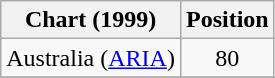<table class="wikitable">
<tr>
<th>Chart (1999)</th>
<th>Position</th>
</tr>
<tr>
<td>Australia (<a href='#'>ARIA</a>)</td>
<td style="text-align:center;">80</td>
</tr>
<tr>
</tr>
</table>
